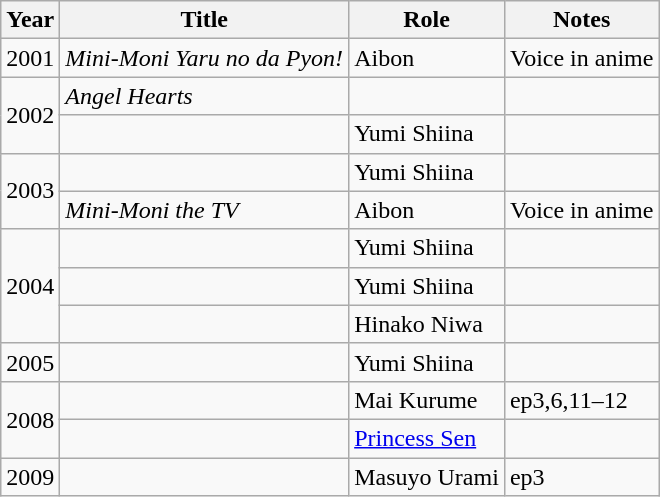<table class="wikitable">
<tr>
<th>Year</th>
<th>Title</th>
<th>Role</th>
<th>Notes</th>
</tr>
<tr>
<td>2001</td>
<td><em>Mini-Moni Yaru no da Pyon!</em></td>
<td>Aibon</td>
<td>Voice in anime</td>
</tr>
<tr>
<td rowspan=2>2002</td>
<td><em>Angel Hearts</em></td>
<td></td>
<td></td>
</tr>
<tr>
<td></td>
<td>Yumi Shiina</td>
<td></td>
</tr>
<tr>
<td rowspan="2">2003</td>
<td></td>
<td>Yumi Shiina</td>
<td></td>
</tr>
<tr>
<td><em>Mini-Moni the TV</em></td>
<td>Aibon</td>
<td>Voice in anime</td>
</tr>
<tr>
<td rowspan=3>2004</td>
<td></td>
<td>Yumi Shiina</td>
<td></td>
</tr>
<tr>
<td></td>
<td>Yumi Shiina</td>
<td></td>
</tr>
<tr>
<td></td>
<td>Hinako Niwa</td>
<td></td>
</tr>
<tr>
<td>2005</td>
<td></td>
<td>Yumi Shiina</td>
<td></td>
</tr>
<tr>
<td rowspan=2>2008</td>
<td></td>
<td>Mai Kurume</td>
<td>ep3,6,11–12</td>
</tr>
<tr>
<td></td>
<td><a href='#'>Princess Sen</a></td>
<td></td>
</tr>
<tr>
<td>2009</td>
<td></td>
<td>Masuyo Urami</td>
<td>ep3</td>
</tr>
</table>
